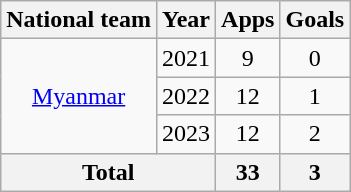<table class="wikitable" style="text-align: center;">
<tr>
<th>National team</th>
<th>Year</th>
<th>Apps</th>
<th>Goals</th>
</tr>
<tr>
<td rowspan=3><a href='#'>Myanmar</a></td>
<td>2021</td>
<td>9</td>
<td>0</td>
</tr>
<tr>
<td>2022</td>
<td>12</td>
<td>1</td>
</tr>
<tr>
<td>2023</td>
<td>12</td>
<td>2</td>
</tr>
<tr>
<th colspan=2>Total</th>
<th>33</th>
<th>3</th>
</tr>
</table>
